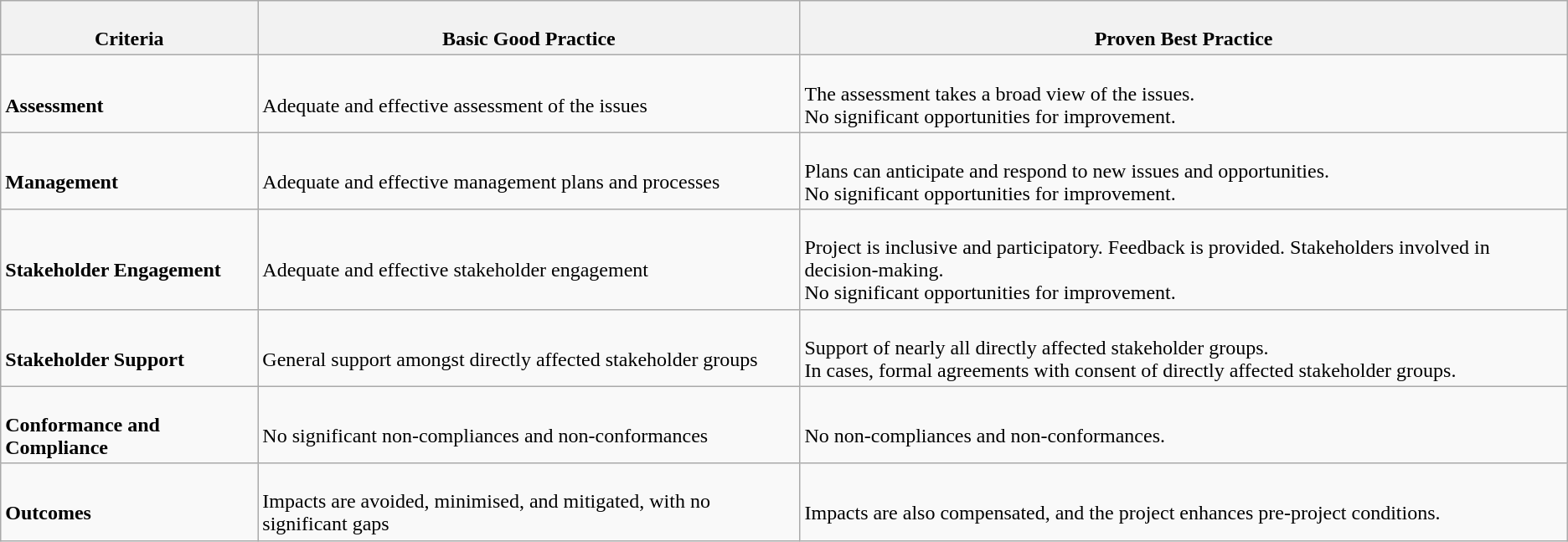<table class="wikitable">
<tr>
<th><br><strong>Criteria</strong></th>
<th><br><strong>Basic Good Practice</strong></th>
<th><br><strong>Proven Best Practice</strong></th>
</tr>
<tr>
<td><br><strong>Assessment</strong></td>
<td><br>Adequate and effective assessment of the issues</td>
<td><br>The assessment takes a broad view of the issues.<br>No significant opportunities for improvement.</td>
</tr>
<tr>
<td><br><strong>Management</strong></td>
<td><br>Adequate and effective management plans and processes</td>
<td><br>Plans can anticipate and respond to new issues and opportunities.<br>No significant opportunities for improvement.</td>
</tr>
<tr>
<td><br><strong>Stakeholder Engagement</strong></td>
<td><br>Adequate and effective stakeholder engagement</td>
<td><br>Project is inclusive and participatory. Feedback is provided. Stakeholders involved in decision-making.<br>No significant opportunities for improvement.</td>
</tr>
<tr>
<td><br><strong>Stakeholder Support</strong></td>
<td><br>General support amongst directly affected stakeholder groups</td>
<td><br>Support of nearly all directly affected stakeholder groups.<br>In cases, formal agreements with consent of directly affected stakeholder groups.</td>
</tr>
<tr>
<td><br><strong>Conformance and Compliance</strong></td>
<td><br>No significant non-compliances and non-conformances</td>
<td><br>No non-compliances and non-conformances.</td>
</tr>
<tr>
<td><br><strong>Outcomes</strong></td>
<td><br>Impacts are avoided, minimised, and mitigated, with no significant gaps</td>
<td><br>Impacts are also compensated, and the project enhances pre-project conditions.</td>
</tr>
</table>
